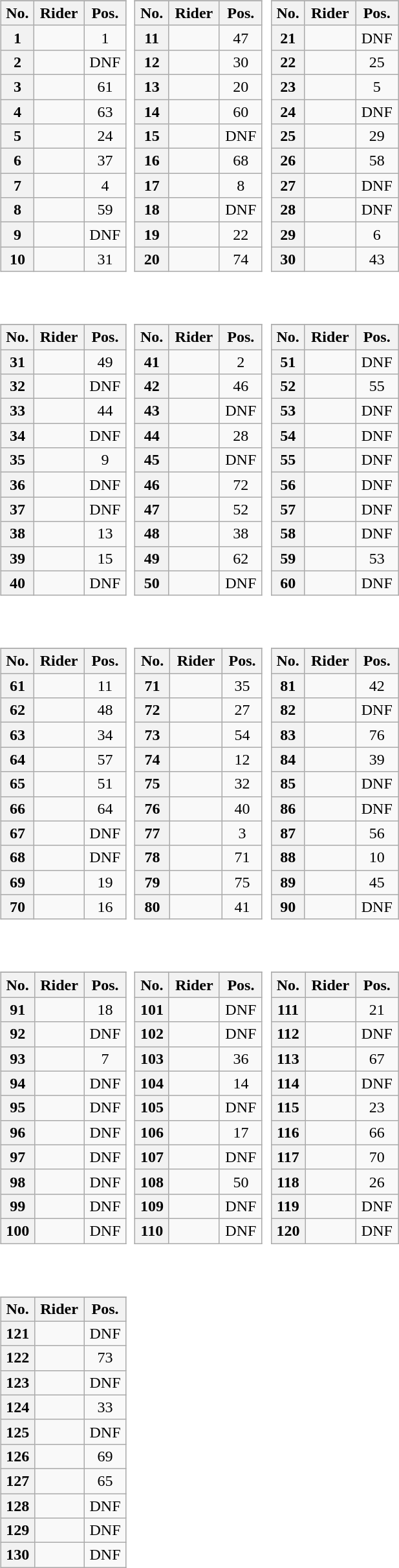<table>
<tr valign="top">
<td style="width:33%;"><br><table class="wikitable plainrowheaders" style="width:97%">
<tr>
</tr>
<tr style="text-align:center;">
<th scope="col">No.</th>
<th scope="col">Rider</th>
<th scope="col">Pos.</th>
</tr>
<tr>
<th scope="row" style="text-align:center;">1</th>
<td></td>
<td style="text-align:center;">1</td>
</tr>
<tr>
<th scope="row" style="text-align:center;">2</th>
<td></td>
<td style="text-align:center;">DNF</td>
</tr>
<tr>
<th scope="row" style="text-align:center;">3</th>
<td></td>
<td style="text-align:center;">61</td>
</tr>
<tr>
<th scope="row" style="text-align:center;">4</th>
<td></td>
<td style="text-align:center;">63</td>
</tr>
<tr>
<th scope="row" style="text-align:center;">5</th>
<td></td>
<td style="text-align:center;">24</td>
</tr>
<tr>
<th scope="row" style="text-align:center;">6</th>
<td></td>
<td style="text-align:center;">37</td>
</tr>
<tr>
<th scope="row" style="text-align:center;">7</th>
<td></td>
<td style="text-align:center;">4</td>
</tr>
<tr>
<th scope="row" style="text-align:center;">8</th>
<td></td>
<td style="text-align:center;">59</td>
</tr>
<tr>
<th scope="row" style="text-align:center;">9</th>
<td></td>
<td style="text-align:center;">DNF</td>
</tr>
<tr>
<th scope="row" style="text-align:center;">10</th>
<td></td>
<td style="text-align:center;">31</td>
</tr>
</table>
</td>
<td><br><table class="wikitable plainrowheaders" style="width:97%">
<tr>
</tr>
<tr style="text-align:center;">
<th scope="col">No.</th>
<th scope="col">Rider</th>
<th scope="col">Pos.</th>
</tr>
<tr>
<th scope="row" style="text-align:center;">11</th>
<td></td>
<td style="text-align:center;">47</td>
</tr>
<tr>
<th scope="row" style="text-align:center;">12</th>
<td></td>
<td style="text-align:center;">30</td>
</tr>
<tr>
<th scope="row" style="text-align:center;">13</th>
<td></td>
<td style="text-align:center;">20</td>
</tr>
<tr>
<th scope="row" style="text-align:center;">14</th>
<td></td>
<td style="text-align:center;">60</td>
</tr>
<tr>
<th scope="row" style="text-align:center;">15</th>
<td></td>
<td style="text-align:center;">DNF</td>
</tr>
<tr>
<th scope="row" style="text-align:center;">16</th>
<td></td>
<td style="text-align:center;">68</td>
</tr>
<tr>
<th scope="row" style="text-align:center;">17</th>
<td></td>
<td style="text-align:center;">8</td>
</tr>
<tr>
<th scope="row" style="text-align:center;">18</th>
<td></td>
<td style="text-align:center;">DNF</td>
</tr>
<tr>
<th scope="row" style="text-align:center;">19</th>
<td></td>
<td style="text-align:center;">22</td>
</tr>
<tr>
<th scope="row" style="text-align:center;">20</th>
<td></td>
<td style="text-align:center;">74</td>
</tr>
</table>
</td>
<td><br><table class="wikitable plainrowheaders" style="width:97%">
<tr>
</tr>
<tr style="text-align:center;">
<th scope="col">No.</th>
<th scope="col">Rider</th>
<th scope="col">Pos.</th>
</tr>
<tr>
<th scope="row" style="text-align:center;">21</th>
<td></td>
<td style="text-align:center;">DNF</td>
</tr>
<tr>
<th scope="row" style="text-align:center;">22</th>
<td></td>
<td style="text-align:center;">25</td>
</tr>
<tr>
<th scope="row" style="text-align:center;">23</th>
<td></td>
<td style="text-align:center;">5</td>
</tr>
<tr>
<th scope="row" style="text-align:center;">24</th>
<td></td>
<td style="text-align:center;">DNF</td>
</tr>
<tr>
<th scope="row" style="text-align:center;">25</th>
<td></td>
<td style="text-align:center;">29</td>
</tr>
<tr>
<th scope="row" style="text-align:center;">26</th>
<td></td>
<td style="text-align:center;">58</td>
</tr>
<tr>
<th scope="row" style="text-align:center;">27</th>
<td></td>
<td style="text-align:center;">DNF</td>
</tr>
<tr>
<th scope="row" style="text-align:center;">28</th>
<td></td>
<td style="text-align:center;">DNF</td>
</tr>
<tr>
<th scope="row" style="text-align:center;">29</th>
<td></td>
<td style="text-align:center;">6</td>
</tr>
<tr>
<th scope="row" style="text-align:center;">30</th>
<td></td>
<td style="text-align:center;">43</td>
</tr>
</table>
</td>
</tr>
<tr valign="top">
<td><br><table class="wikitable plainrowheaders" style="width:97%">
<tr>
</tr>
<tr style="text-align:center;">
<th scope="col">No.</th>
<th scope="col">Rider</th>
<th scope="col">Pos.</th>
</tr>
<tr>
<th scope="row" style="text-align:center;">31</th>
<td></td>
<td style="text-align:center;">49</td>
</tr>
<tr>
<th scope="row" style="text-align:center;">32</th>
<td></td>
<td style="text-align:center;">DNF</td>
</tr>
<tr>
<th scope="row" style="text-align:center;">33</th>
<td></td>
<td style="text-align:center;">44</td>
</tr>
<tr>
<th scope="row" style="text-align:center;">34</th>
<td></td>
<td style="text-align:center;">DNF</td>
</tr>
<tr>
<th scope="row" style="text-align:center;">35</th>
<td></td>
<td style="text-align:center;">9</td>
</tr>
<tr>
<th scope="row" style="text-align:center;">36</th>
<td></td>
<td style="text-align:center;">DNF</td>
</tr>
<tr>
<th scope="row" style="text-align:center;">37</th>
<td></td>
<td style="text-align:center;">DNF</td>
</tr>
<tr>
<th scope="row" style="text-align:center;">38</th>
<td></td>
<td style="text-align:center;">13</td>
</tr>
<tr>
<th scope="row" style="text-align:center;">39</th>
<td></td>
<td style="text-align:center;">15</td>
</tr>
<tr>
<th scope="row" style="text-align:center;">40</th>
<td></td>
<td style="text-align:center;">DNF</td>
</tr>
</table>
</td>
<td><br><table class="wikitable plainrowheaders" style="width:97%">
<tr>
</tr>
<tr style="text-align:center;">
<th scope="col">No.</th>
<th scope="col">Rider</th>
<th scope="col">Pos.</th>
</tr>
<tr>
<th scope="row" style="text-align:center;">41</th>
<td></td>
<td style="text-align:center;">2</td>
</tr>
<tr>
<th scope="row" style="text-align:center;">42</th>
<td></td>
<td style="text-align:center;">46</td>
</tr>
<tr>
<th scope="row" style="text-align:center;">43</th>
<td></td>
<td style="text-align:center;">DNF</td>
</tr>
<tr>
<th scope="row" style="text-align:center;">44</th>
<td></td>
<td style="text-align:center;">28</td>
</tr>
<tr>
<th scope="row" style="text-align:center;">45</th>
<td></td>
<td style="text-align:center;">DNF</td>
</tr>
<tr>
<th scope="row" style="text-align:center;">46</th>
<td></td>
<td style="text-align:center;">72</td>
</tr>
<tr>
<th scope="row" style="text-align:center;">47</th>
<td></td>
<td style="text-align:center;">52</td>
</tr>
<tr>
<th scope="row" style="text-align:center;">48</th>
<td></td>
<td style="text-align:center;">38</td>
</tr>
<tr>
<th scope="row" style="text-align:center;">49</th>
<td></td>
<td style="text-align:center;">62</td>
</tr>
<tr>
<th scope="row" style="text-align:center;">50</th>
<td></td>
<td style="text-align:center;">DNF</td>
</tr>
</table>
</td>
<td><br><table class="wikitable plainrowheaders" style="width:97%">
<tr>
</tr>
<tr style="text-align:center;">
<th scope="col">No.</th>
<th scope="col">Rider</th>
<th scope="col">Pos.</th>
</tr>
<tr>
<th scope="row" style="text-align:center;">51</th>
<td></td>
<td style="text-align:center;">DNF</td>
</tr>
<tr>
<th scope="row" style="text-align:center;">52</th>
<td></td>
<td style="text-align:center;">55</td>
</tr>
<tr>
<th scope="row" style="text-align:center;">53</th>
<td></td>
<td style="text-align:center;">DNF</td>
</tr>
<tr>
<th scope="row" style="text-align:center;">54</th>
<td></td>
<td style="text-align:center;">DNF</td>
</tr>
<tr>
<th scope="row" style="text-align:center;">55</th>
<td></td>
<td style="text-align:center;">DNF</td>
</tr>
<tr>
<th scope="row" style="text-align:center;">56</th>
<td></td>
<td style="text-align:center;">DNF</td>
</tr>
<tr>
<th scope="row" style="text-align:center;">57</th>
<td></td>
<td style="text-align:center;">DNF</td>
</tr>
<tr>
<th scope="row" style="text-align:center;">58</th>
<td></td>
<td style="text-align:center;">DNF</td>
</tr>
<tr>
<th scope="row" style="text-align:center;">59</th>
<td></td>
<td style="text-align:center;">53</td>
</tr>
<tr>
<th scope="row" style="text-align:center;">60</th>
<td></td>
<td style="text-align:center;">DNF</td>
</tr>
</table>
</td>
</tr>
<tr valign="top">
<td><br><table class="wikitable plainrowheaders" style="width:97%">
<tr>
</tr>
<tr style="text-align:center;">
<th scope="col">No.</th>
<th scope="col">Rider</th>
<th scope="col">Pos.</th>
</tr>
<tr>
<th scope="row" style="text-align:center;">61</th>
<td></td>
<td style="text-align:center;">11</td>
</tr>
<tr>
<th scope="row" style="text-align:center;">62</th>
<td></td>
<td style="text-align:center;">48</td>
</tr>
<tr>
<th scope="row" style="text-align:center;">63</th>
<td></td>
<td style="text-align:center;">34</td>
</tr>
<tr>
<th scope="row" style="text-align:center;">64</th>
<td></td>
<td style="text-align:center;">57</td>
</tr>
<tr>
<th scope="row" style="text-align:center;">65</th>
<td></td>
<td style="text-align:center;">51</td>
</tr>
<tr>
<th scope="row" style="text-align:center;">66</th>
<td></td>
<td style="text-align:center;">64</td>
</tr>
<tr>
<th scope="row" style="text-align:center;">67</th>
<td></td>
<td style="text-align:center;">DNF</td>
</tr>
<tr>
<th scope="row" style="text-align:center;">68</th>
<td></td>
<td style="text-align:center;">DNF</td>
</tr>
<tr>
<th scope="row" style="text-align:center;">69</th>
<td></td>
<td style="text-align:center;">19</td>
</tr>
<tr>
<th scope="row" style="text-align:center;">70</th>
<td></td>
<td style="text-align:center;">16</td>
</tr>
</table>
</td>
<td><br><table class="wikitable plainrowheaders" style="width:97%">
<tr>
</tr>
<tr style="text-align:center;">
<th scope="col">No.</th>
<th scope="col">Rider</th>
<th scope="col">Pos.</th>
</tr>
<tr>
<th scope="row" style="text-align:center;">71</th>
<td></td>
<td style="text-align:center;">35</td>
</tr>
<tr>
<th scope="row" style="text-align:center;">72</th>
<td></td>
<td style="text-align:center;">27</td>
</tr>
<tr>
<th scope="row" style="text-align:center;">73</th>
<td></td>
<td style="text-align:center;">54</td>
</tr>
<tr>
<th scope="row" style="text-align:center;">74</th>
<td></td>
<td style="text-align:center;">12</td>
</tr>
<tr>
<th scope="row" style="text-align:center;">75</th>
<td></td>
<td style="text-align:center;">32</td>
</tr>
<tr>
<th scope="row" style="text-align:center;">76</th>
<td></td>
<td style="text-align:center;">40</td>
</tr>
<tr>
<th scope="row" style="text-align:center;">77</th>
<td></td>
<td style="text-align:center;">3</td>
</tr>
<tr>
<th scope="row" style="text-align:center;">78</th>
<td></td>
<td style="text-align:center;">71</td>
</tr>
<tr>
<th scope="row" style="text-align:center;">79</th>
<td></td>
<td style="text-align:center;">75</td>
</tr>
<tr>
<th scope="row" style="text-align:center;">80</th>
<td></td>
<td style="text-align:center;">41</td>
</tr>
</table>
</td>
<td><br><table class="wikitable plainrowheaders" style="width:97%">
<tr>
</tr>
<tr style="text-align:center;">
<th scope="col">No.</th>
<th scope="col">Rider</th>
<th scope="col">Pos.</th>
</tr>
<tr>
<th scope="row" style="text-align:center;">81</th>
<td></td>
<td style="text-align:center;">42</td>
</tr>
<tr>
<th scope="row" style="text-align:center;">82</th>
<td></td>
<td style="text-align:center;">DNF</td>
</tr>
<tr>
<th scope="row" style="text-align:center;">83</th>
<td></td>
<td style="text-align:center;">76</td>
</tr>
<tr>
<th scope="row" style="text-align:center;">84</th>
<td></td>
<td style="text-align:center;">39</td>
</tr>
<tr>
<th scope="row" style="text-align:center;">85</th>
<td></td>
<td style="text-align:center;">DNF</td>
</tr>
<tr>
<th scope="row" style="text-align:center;">86</th>
<td></td>
<td style="text-align:center;">DNF</td>
</tr>
<tr>
<th scope="row" style="text-align:center;">87</th>
<td></td>
<td style="text-align:center;">56</td>
</tr>
<tr>
<th scope="row" style="text-align:center;">88</th>
<td></td>
<td style="text-align:center;">10</td>
</tr>
<tr>
<th scope="row" style="text-align:center;">89</th>
<td></td>
<td style="text-align:center;">45</td>
</tr>
<tr>
<th scope="row" style="text-align:center;">90</th>
<td></td>
<td style="text-align:center;">DNF</td>
</tr>
</table>
</td>
</tr>
<tr valign="top">
<td><br><table class="wikitable plainrowheaders" style="width:97%">
<tr>
</tr>
<tr style="text-align:center;">
<th scope="col">No.</th>
<th scope="col">Rider</th>
<th scope="col">Pos.</th>
</tr>
<tr>
<th scope="row" style="text-align:center;">91</th>
<td></td>
<td style="text-align:center;">18</td>
</tr>
<tr>
<th scope="row" style="text-align:center;">92</th>
<td></td>
<td style="text-align:center;">DNF</td>
</tr>
<tr>
<th scope="row" style="text-align:center;">93</th>
<td></td>
<td style="text-align:center;">7</td>
</tr>
<tr>
<th scope="row" style="text-align:center;">94</th>
<td></td>
<td style="text-align:center;">DNF</td>
</tr>
<tr>
<th scope="row" style="text-align:center;">95</th>
<td></td>
<td style="text-align:center;">DNF</td>
</tr>
<tr>
<th scope="row" style="text-align:center;">96</th>
<td></td>
<td style="text-align:center;">DNF</td>
</tr>
<tr>
<th scope="row" style="text-align:center;">97</th>
<td></td>
<td style="text-align:center;">DNF</td>
</tr>
<tr>
<th scope="row" style="text-align:center;">98</th>
<td></td>
<td style="text-align:center;">DNF</td>
</tr>
<tr>
<th scope="row" style="text-align:center;">99</th>
<td></td>
<td style="text-align:center;">DNF</td>
</tr>
<tr>
<th scope="row" style="text-align:center;">100</th>
<td></td>
<td style="text-align:center;">DNF</td>
</tr>
</table>
</td>
<td><br><table class="wikitable plainrowheaders" style="width:97%">
<tr>
</tr>
<tr style="text-align:center;">
<th scope="col">No.</th>
<th scope="col">Rider</th>
<th scope="col">Pos.</th>
</tr>
<tr>
<th scope="row" style="text-align:center;">101</th>
<td></td>
<td style="text-align:center;">DNF</td>
</tr>
<tr>
<th scope="row" style="text-align:center;">102</th>
<td></td>
<td style="text-align:center;">DNF</td>
</tr>
<tr>
<th scope="row" style="text-align:center;">103</th>
<td></td>
<td style="text-align:center;">36</td>
</tr>
<tr>
<th scope="row" style="text-align:center;">104</th>
<td></td>
<td style="text-align:center;">14</td>
</tr>
<tr>
<th scope="row" style="text-align:center;">105</th>
<td></td>
<td style="text-align:center;">DNF</td>
</tr>
<tr>
<th scope="row" style="text-align:center;">106</th>
<td></td>
<td style="text-align:center;">17</td>
</tr>
<tr>
<th scope="row" style="text-align:center;">107</th>
<td></td>
<td style="text-align:center;">DNF</td>
</tr>
<tr>
<th scope="row" style="text-align:center;">108</th>
<td></td>
<td style="text-align:center;">50</td>
</tr>
<tr>
<th scope="row" style="text-align:center;">109</th>
<td></td>
<td style="text-align:center;">DNF</td>
</tr>
<tr>
<th scope="row" style="text-align:center;">110</th>
<td></td>
<td style="text-align:center;">DNF</td>
</tr>
</table>
</td>
<td><br><table class="wikitable plainrowheaders" style="width:97%">
<tr>
</tr>
<tr style="text-align:center;">
<th scope="col">No.</th>
<th scope="col">Rider</th>
<th scope="col">Pos.</th>
</tr>
<tr>
<th scope="row" style="text-align:center;">111</th>
<td></td>
<td style="text-align:center;">21</td>
</tr>
<tr>
<th scope="row" style="text-align:center;">112</th>
<td></td>
<td style="text-align:center;">DNF</td>
</tr>
<tr>
<th scope="row" style="text-align:center;">113</th>
<td></td>
<td style="text-align:center;">67</td>
</tr>
<tr>
<th scope="row" style="text-align:center;">114</th>
<td></td>
<td style="text-align:center;">DNF</td>
</tr>
<tr>
<th scope="row" style="text-align:center;">115</th>
<td></td>
<td style="text-align:center;">23</td>
</tr>
<tr>
<th scope="row" style="text-align:center;">116</th>
<td></td>
<td style="text-align:center;">66</td>
</tr>
<tr>
<th scope="row" style="text-align:center;">117</th>
<td></td>
<td style="text-align:center;">70</td>
</tr>
<tr>
<th scope="row" style="text-align:center;">118</th>
<td></td>
<td style="text-align:center;">26</td>
</tr>
<tr>
<th scope="row" style="text-align:center;">119</th>
<td></td>
<td style="text-align:center;">DNF</td>
</tr>
<tr>
<th scope="row" style="text-align:center;">120</th>
<td></td>
<td style="text-align:center;">DNF</td>
</tr>
</table>
</td>
</tr>
<tr valign="top">
<td><br><table class="wikitable plainrowheaders" style="width:97%">
<tr>
</tr>
<tr style="text-align:center;">
<th scope="col">No.</th>
<th scope="col">Rider</th>
<th scope="col">Pos.</th>
</tr>
<tr>
<th scope="row" style="text-align:center;">121</th>
<td></td>
<td style="text-align:center;">DNF</td>
</tr>
<tr>
<th scope="row" style="text-align:center;">122</th>
<td></td>
<td style="text-align:center;">73</td>
</tr>
<tr>
<th scope="row" style="text-align:center;">123</th>
<td></td>
<td style="text-align:center;">DNF</td>
</tr>
<tr>
<th scope="row" style="text-align:center;">124</th>
<td></td>
<td style="text-align:center;">33</td>
</tr>
<tr>
<th scope="row" style="text-align:center;">125</th>
<td></td>
<td style="text-align:center;">DNF</td>
</tr>
<tr>
<th scope="row" style="text-align:center;">126</th>
<td></td>
<td style="text-align:center;">69</td>
</tr>
<tr>
<th scope="row" style="text-align:center;">127</th>
<td></td>
<td style="text-align:center;">65</td>
</tr>
<tr>
<th scope="row" style="text-align:center;">128</th>
<td></td>
<td style="text-align:center;">DNF</td>
</tr>
<tr>
<th scope="row" style="text-align:center;">129</th>
<td></td>
<td style="text-align:center;">DNF</td>
</tr>
<tr>
<th scope="row" style="text-align:center;">130</th>
<td></td>
<td style="text-align:center;">DNF</td>
</tr>
</table>
</td>
</tr>
</table>
